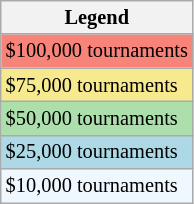<table class="wikitable" style=font-size:85%>
<tr>
<th>Legend</th>
</tr>
<tr style="background:#f88379;">
<td>$100,000 tournaments</td>
</tr>
<tr style="background:#f7e98e;">
<td>$75,000 tournaments</td>
</tr>
<tr style="background:#addfad;">
<td>$50,000 tournaments</td>
</tr>
<tr style="background:lightblue;">
<td>$25,000 tournaments</td>
</tr>
<tr style="background:#f0f8ff;">
<td>$10,000 tournaments</td>
</tr>
</table>
